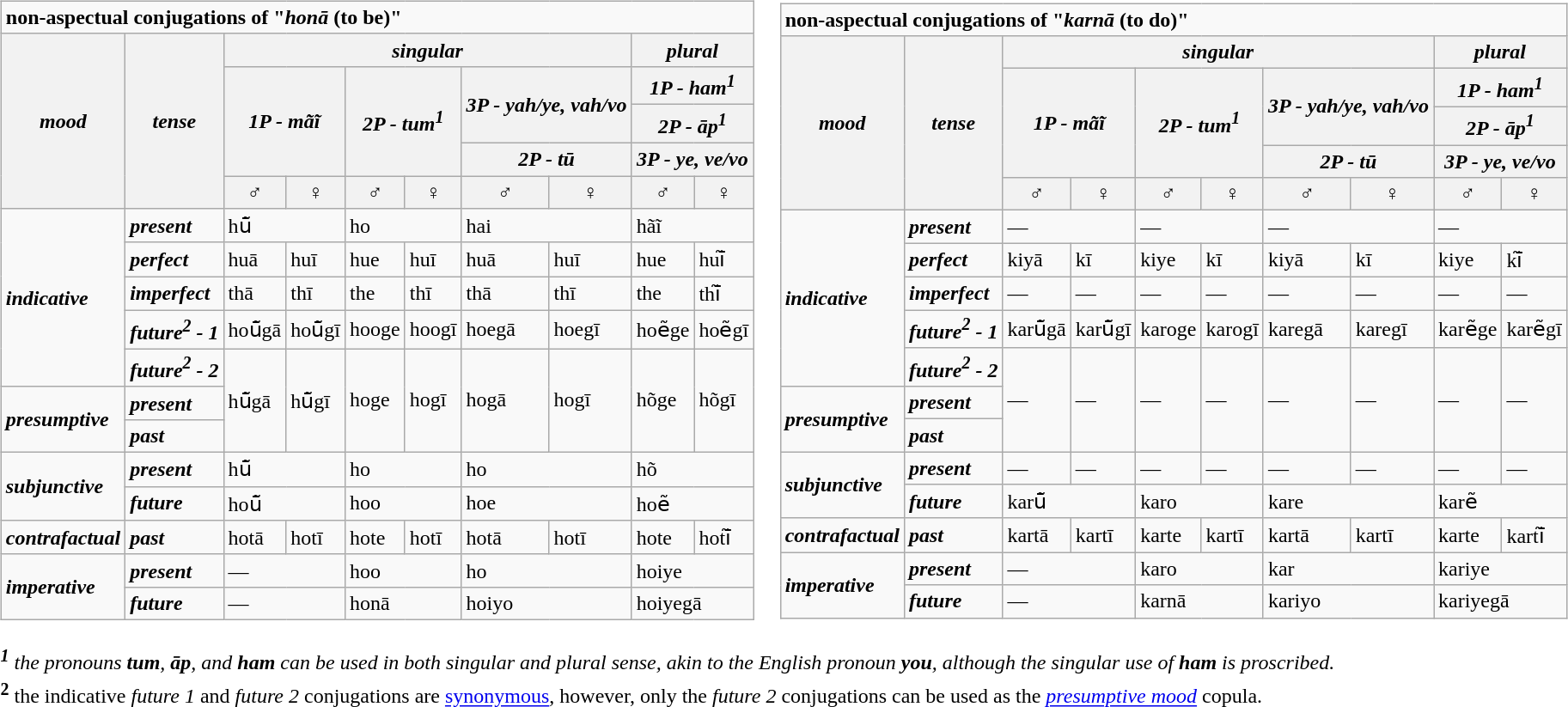<table>
<tr>
<td><br><table class="wikitable">
<tr>
<td colspan="10"><strong>non-aspectual conjugations of "<em>honā</em> (to be)"</strong></td>
</tr>
<tr>
<th rowspan="5"><em>mood</em></th>
<th rowspan="5"><em>tense</em></th>
<th colspan="6"><em>singular</em></th>
<th colspan="2"><em>plural</em></th>
</tr>
<tr>
<th colspan="2" rowspan="3"><em>1P - mãĩ</em></th>
<th colspan="2" rowspan="3"><em>2P - tum<sup>1</sup></em></th>
<th colspan="2" rowspan="2"><em>3P - yah/ye, vah/vo</em></th>
<th colspan="2"><em>1P - ham<sup>1</sup></em></th>
</tr>
<tr>
<th colspan="2"><em>2P - āp<sup>1</sup></em></th>
</tr>
<tr>
<th colspan="2"><em>2P - tū</em></th>
<th colspan="2"><em>3P - ye, ve/vo</em></th>
</tr>
<tr>
<th><em>♂</em></th>
<th><em>♀</em></th>
<th><em>♂</em></th>
<th><em>♀</em></th>
<th><em>♂</em></th>
<th><em>♀</em></th>
<th><em>♂</em></th>
<th><em>♀</em></th>
</tr>
<tr>
<td rowspan="5"><strong><em>indicative</em></strong></td>
<td><strong><em>present</em></strong></td>
<td colspan="2">hū̃</td>
<td colspan="2">ho</td>
<td colspan="2">hai</td>
<td colspan="2">hãĩ</td>
</tr>
<tr>
<td><strong><em>perfect</em></strong></td>
<td>huā</td>
<td>huī</td>
<td>hue</td>
<td>huī</td>
<td>huā</td>
<td>huī</td>
<td>hue</td>
<td>huī̃</td>
</tr>
<tr>
<td><strong><em>imperfect</em></strong></td>
<td>thā</td>
<td>thī</td>
<td>the</td>
<td>thī</td>
<td>thā</td>
<td>thī</td>
<td>the</td>
<td>thī̃</td>
</tr>
<tr>
<td><strong><em>future<sup>2</sup> - 1</em></strong></td>
<td>hoū̃gā</td>
<td>hoū̃gī</td>
<td>hooge</td>
<td>hoogī</td>
<td>hoegā</td>
<td>hoegī</td>
<td>hoẽge</td>
<td>hoẽgī</td>
</tr>
<tr>
<td><strong><em>future<sup>2</sup> - 2</em></strong></td>
<td rowspan="3">hū̃gā</td>
<td rowspan="3">hū̃gī</td>
<td rowspan="3">hoge</td>
<td rowspan="3">hogī</td>
<td rowspan="3">hogā</td>
<td rowspan="3">hogī</td>
<td rowspan="3">hõge</td>
<td rowspan="3">hõgī</td>
</tr>
<tr>
<td rowspan="2"><strong><em>presumptive</em></strong></td>
<td><strong><em>present</em></strong></td>
</tr>
<tr>
<td><strong><em>past</em></strong></td>
</tr>
<tr>
<td rowspan="2"><strong><em>subjunctive</em></strong></td>
<td><strong><em>present</em></strong></td>
<td colspan="2">hū̃</td>
<td colspan="2">ho</td>
<td colspan="2">ho</td>
<td colspan="2">hõ</td>
</tr>
<tr>
<td><strong><em>future</em></strong></td>
<td colspan="2">hoū̃</td>
<td colspan="2">hoo</td>
<td colspan="2">hoe</td>
<td colspan="2">hoẽ</td>
</tr>
<tr>
<td><strong><em>contrafactual</em></strong></td>
<td><strong><em>past</em></strong></td>
<td>hotā</td>
<td>hotī</td>
<td>hote</td>
<td>hotī</td>
<td>hotā</td>
<td>hotī</td>
<td>hote</td>
<td>hotī̃</td>
</tr>
<tr>
<td rowspan="2"><strong><em>imperative</em></strong></td>
<td><strong><em>present</em></strong></td>
<td colspan="2">—</td>
<td colspan="2">hoo</td>
<td colspan="2">ho</td>
<td colspan="2">hoiye</td>
</tr>
<tr>
<td><strong><em>future</em></strong></td>
<td colspan="2">—</td>
<td colspan="2">honā</td>
<td colspan="2">hoiyo</td>
<td colspan="2">hoiyegā</td>
</tr>
</table>
</td>
<td><br><table class="wikitable">
<tr>
<td colspan="10"><strong>non-aspectual conjugations of "<em>karnā</em> (to do)"</strong></td>
</tr>
<tr>
<th rowspan="5"><em>mood</em></th>
<th rowspan="5"><em>tense</em></th>
<th colspan="6"><em>singular</em></th>
<th colspan="2"><em>plural</em></th>
</tr>
<tr>
<th colspan="2" rowspan="3"><em>1P - mãĩ</em></th>
<th colspan="2" rowspan="3"><em>2P - tum<sup>1</sup></em></th>
<th colspan="2" rowspan="2"><em>3P - yah/ye, vah/vo</em></th>
<th colspan="2"><em>1P - ham<sup>1</sup></em></th>
</tr>
<tr>
<th colspan="2"><em>2P - āp<sup>1</sup></em></th>
</tr>
<tr>
<th colspan="2"><em>2P - tū</em></th>
<th colspan="2"><em>3P - ye, ve/vo</em></th>
</tr>
<tr>
<th><em>♂</em></th>
<th><em>♀</em></th>
<th><em>♂</em></th>
<th><em>♀</em></th>
<th><em>♂</em></th>
<th><em>♀</em></th>
<th><em>♂</em></th>
<th><em>♀</em></th>
</tr>
<tr>
<td rowspan="5"><strong><em>indicative</em></strong></td>
<td><strong><em>present</em></strong></td>
<td colspan="2">—</td>
<td colspan="2">—</td>
<td colspan="2">—</td>
<td colspan="2">—</td>
</tr>
<tr>
<td><strong><em>perfect</em></strong></td>
<td>kiyā</td>
<td>kī</td>
<td>kiye</td>
<td>kī</td>
<td>kiyā</td>
<td>kī</td>
<td>kiye</td>
<td>kī̃</td>
</tr>
<tr>
<td><strong><em>imperfect</em></strong></td>
<td>—</td>
<td>—</td>
<td>—</td>
<td>—</td>
<td>—</td>
<td>—</td>
<td>—</td>
<td>—</td>
</tr>
<tr>
<td><strong><em>future<sup>2</sup> - 1</em></strong></td>
<td>karū̃gā</td>
<td>karū̃gī</td>
<td>karoge</td>
<td>karogī</td>
<td>karegā</td>
<td>karegī</td>
<td>karẽge</td>
<td>karẽgī</td>
</tr>
<tr>
<td><strong><em>future<sup>2</sup> - 2</em></strong></td>
<td rowspan="3">—</td>
<td rowspan="3">—</td>
<td rowspan="3">—</td>
<td rowspan="3">—</td>
<td rowspan="3">—</td>
<td rowspan="3">—</td>
<td rowspan="3">—</td>
<td rowspan="3">—</td>
</tr>
<tr>
<td rowspan="2"><strong><em>presumptive</em></strong></td>
<td><strong><em>present</em></strong></td>
</tr>
<tr>
<td><strong><em>past</em></strong></td>
</tr>
<tr>
<td rowspan="2"><strong><em>subjunctive</em></strong></td>
<td><strong><em>present</em></strong></td>
<td>—</td>
<td>—</td>
<td>—</td>
<td>—</td>
<td>—</td>
<td>—</td>
<td>—</td>
<td>—</td>
</tr>
<tr>
<td><strong><em>future</em></strong></td>
<td colspan="2">karū̃</td>
<td colspan="2">karo</td>
<td colspan="2">kare</td>
<td colspan="2">karẽ</td>
</tr>
<tr>
<td><strong><em>contrafactual</em></strong></td>
<td><strong><em>past</em></strong></td>
<td>kartā</td>
<td>kartī</td>
<td>karte</td>
<td>kartī</td>
<td>kartā</td>
<td>kartī</td>
<td>karte</td>
<td>kartī̃</td>
</tr>
<tr>
<td rowspan="2"><strong><em>imperative</em></strong></td>
<td><strong><em>present</em></strong></td>
<td colspan="2">—</td>
<td colspan="2">karo</td>
<td colspan="2">kar</td>
<td colspan="2">kariye</td>
</tr>
<tr>
<td><strong><em>future</em></strong></td>
<td colspan="2">—</td>
<td colspan="2">karnā</td>
<td colspan="2">kariyo</td>
<td colspan="2">kariyegā</td>
</tr>
</table>
</td>
</tr>
<tr>
<td colspan="2"><sup><strong><em>1</em></strong></sup> <em>the pronouns <strong>tum</strong>, <strong>āp</strong>, and <strong>ham</strong> can be used in both singular and plural sense, akin to the English pronoun <strong>you</strong>, although the singular use of <strong>ham</strong> is proscribed.</em></td>
</tr>
<tr>
<td colspan="2"><sup><strong>2</strong></sup> the indicative <em>future 1</em> and <em>future 2</em> conjugations are <a href='#'>synonymous</a>, however, only the <em>future 2</em> conjugations can be used as the <em><a href='#'>presumptive mood</a></em> copula.</td>
</tr>
</table>
